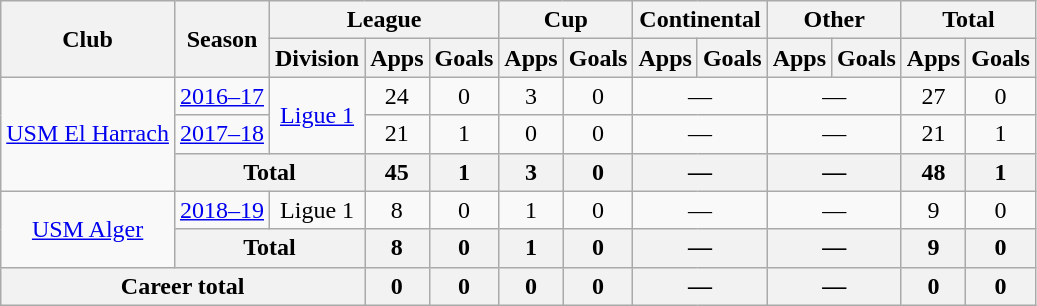<table class="wikitable" style="text-align: center;">
<tr>
<th rowspan="2">Club</th>
<th rowspan="2">Season</th>
<th colspan="3">League</th>
<th colspan="2">Cup</th>
<th colspan="2">Continental</th>
<th colspan="2">Other</th>
<th colspan="2">Total</th>
</tr>
<tr>
<th>Division</th>
<th>Apps</th>
<th>Goals</th>
<th>Apps</th>
<th>Goals</th>
<th>Apps</th>
<th>Goals</th>
<th>Apps</th>
<th>Goals</th>
<th>Apps</th>
<th>Goals</th>
</tr>
<tr>
<td rowspan=3><a href='#'>USM El Harrach</a></td>
<td><a href='#'>2016–17</a></td>
<td rowspan=2><a href='#'>Ligue 1</a></td>
<td>24</td>
<td>0</td>
<td>3</td>
<td>0</td>
<td colspan=2>—</td>
<td colspan=2>—</td>
<td>27</td>
<td>0</td>
</tr>
<tr>
<td><a href='#'>2017–18</a></td>
<td>21</td>
<td>1</td>
<td>0</td>
<td>0</td>
<td colspan=2>—</td>
<td colspan=2>—</td>
<td>21</td>
<td>1</td>
</tr>
<tr>
<th colspan=2>Total</th>
<th>45</th>
<th>1</th>
<th>3</th>
<th>0</th>
<th colspan=2>—</th>
<th colspan=2>—</th>
<th>48</th>
<th>1</th>
</tr>
<tr>
<td rowspan=2 valign="center"><a href='#'>USM Alger</a></td>
<td><a href='#'>2018–19</a></td>
<td>Ligue 1</td>
<td>8</td>
<td>0</td>
<td>1</td>
<td>0</td>
<td colspan=2>—</td>
<td colspan=2>—</td>
<td>9</td>
<td>0</td>
</tr>
<tr>
<th colspan="2">Total</th>
<th>8</th>
<th>0</th>
<th>1</th>
<th>0</th>
<th colspan=2>—</th>
<th colspan=2>—</th>
<th>9</th>
<th>0</th>
</tr>
<tr>
<th colspan="3">Career total</th>
<th>0</th>
<th>0</th>
<th>0</th>
<th>0</th>
<th colspan=2>—</th>
<th colspan=2>—</th>
<th>0</th>
<th>0</th>
</tr>
</table>
